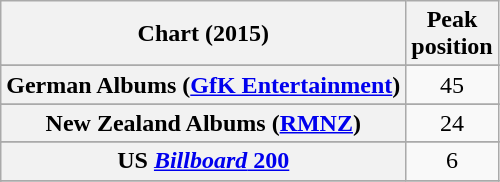<table class="wikitable sortable plainrowheaders" style="text-align:center">
<tr>
<th scope="col">Chart (2015)</th>
<th scope="col">Peak<br>position</th>
</tr>
<tr>
</tr>
<tr>
</tr>
<tr>
</tr>
<tr>
</tr>
<tr>
<th scope="row">German Albums (<a href='#'>GfK Entertainment</a>)</th>
<td>45</td>
</tr>
<tr>
</tr>
<tr>
<th scope="row">New Zealand Albums (<a href='#'>RMNZ</a>)</th>
<td>24</td>
</tr>
<tr>
</tr>
<tr>
</tr>
<tr>
</tr>
<tr>
<th scope="row">US <a href='#'><em>Billboard</em> 200</a></th>
<td>6</td>
</tr>
<tr>
</tr>
<tr>
</tr>
<tr>
</tr>
</table>
